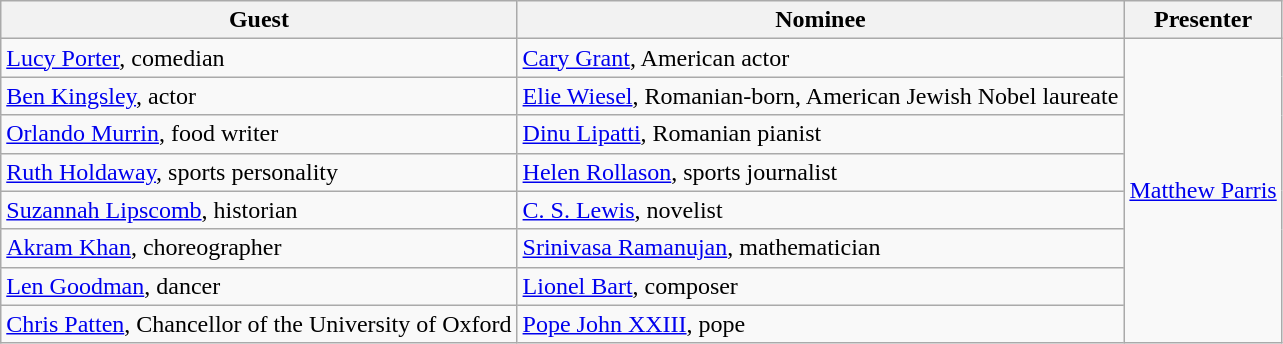<table class="wikitable">
<tr>
<th>Guest</th>
<th>Nominee</th>
<th>Presenter</th>
</tr>
<tr>
<td><a href='#'>Lucy Porter</a>, comedian</td>
<td><a href='#'>Cary Grant</a>, American actor</td>
<td rowspan=8><a href='#'>Matthew Parris</a></td>
</tr>
<tr>
<td><a href='#'>Ben Kingsley</a>, actor</td>
<td><a href='#'>Elie Wiesel</a>, Romanian-born, American Jewish Nobel laureate</td>
</tr>
<tr>
<td><a href='#'>Orlando Murrin</a>, food writer</td>
<td><a href='#'>Dinu Lipatti</a>, Romanian pianist</td>
</tr>
<tr>
<td><a href='#'>Ruth Holdaway</a>, sports personality</td>
<td><a href='#'>Helen Rollason</a>, sports journalist</td>
</tr>
<tr>
<td><a href='#'>Suzannah Lipscomb</a>, historian</td>
<td><a href='#'>C. S. Lewis</a>, novelist</td>
</tr>
<tr>
<td><a href='#'>Akram Khan</a>, choreographer</td>
<td><a href='#'>Srinivasa Ramanujan</a>, mathematician</td>
</tr>
<tr>
<td><a href='#'>Len Goodman</a>, dancer</td>
<td><a href='#'>Lionel Bart</a>, composer</td>
</tr>
<tr>
<td><a href='#'>Chris Patten</a>, Chancellor of the University of Oxford</td>
<td><a href='#'>Pope John XXIII</a>, pope</td>
</tr>
</table>
